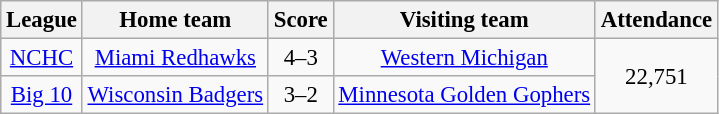<table class="wikitable sortable" style="font-size: 95%;text-align: center;">
<tr>
<th>League</th>
<th class="unsortable">Home team</th>
<th class="unsortable">Score</th>
<th class="unsortable">Visiting team</th>
<th ! class="unsortable">Attendance</th>
</tr>
<tr>
<td><a href='#'>NCHC</a></td>
<td><a href='#'>Miami Redhawks</a></td>
<td>4–3</td>
<td><a href='#'>Western Michigan</a></td>
<td rowspan=2>22,751</td>
</tr>
<tr>
<td><a href='#'>Big 10</a></td>
<td><a href='#'>Wisconsin Badgers</a></td>
<td>3–2</td>
<td><a href='#'>Minnesota Golden Gophers</a></td>
</tr>
</table>
